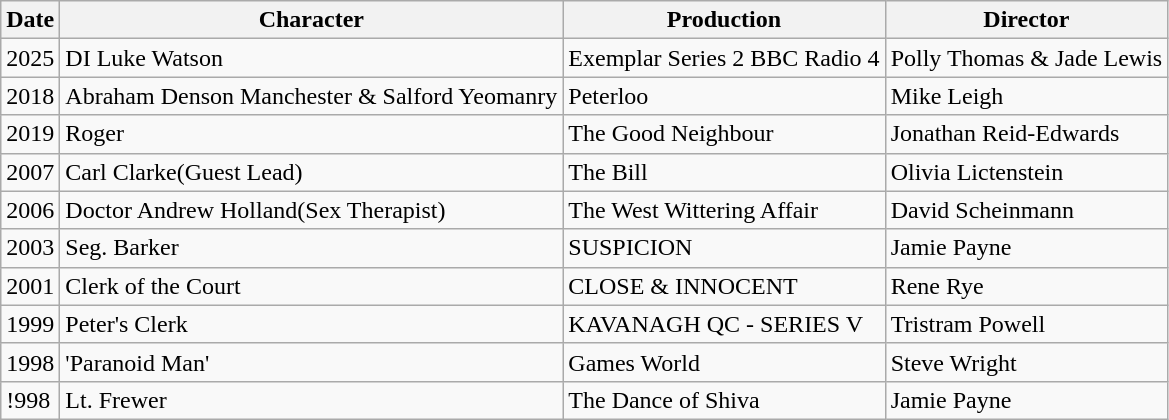<table class="wikitable">
<tr>
<th>Date</th>
<th>Character</th>
<th>Production</th>
<th>Director</th>
</tr>
<tr>
<td>2025</td>
<td>DI Luke Watson</td>
<td>Exemplar Series 2 BBC Radio 4</td>
<td>Polly Thomas & Jade Lewis</td>
</tr>
<tr>
<td>2018</td>
<td>Abraham Denson Manchester & Salford Yeomanry</td>
<td>Peterloo</td>
<td>Mike Leigh</td>
</tr>
<tr>
<td>2019</td>
<td>Roger</td>
<td>The Good Neighbour</td>
<td>Jonathan Reid-Edwards</td>
</tr>
<tr>
<td>2007</td>
<td>Carl Clarke(Guest Lead)</td>
<td>The Bill</td>
<td>Olivia Lictenstein</td>
</tr>
<tr>
<td>2006</td>
<td>Doctor Andrew Holland(Sex Therapist)</td>
<td>The West Wittering Affair</td>
<td>David Scheinmann</td>
</tr>
<tr>
<td>2003</td>
<td>Seg. Barker</td>
<td>SUSPICION</td>
<td>Jamie Payne</td>
</tr>
<tr>
<td>2001</td>
<td>Clerk of the Court</td>
<td>CLOSE & INNOCENT</td>
<td>Rene Rye</td>
</tr>
<tr>
<td>1999</td>
<td>Peter's Clerk</td>
<td>KAVANAGH QC - SERIES V</td>
<td>Tristram Powell</td>
</tr>
<tr>
<td>1998</td>
<td>'Paranoid Man'</td>
<td>Games World</td>
<td>Steve Wright</td>
</tr>
<tr>
<td>!998</td>
<td>Lt. Frewer</td>
<td>The Dance of Shiva</td>
<td>Jamie Payne</td>
</tr>
</table>
